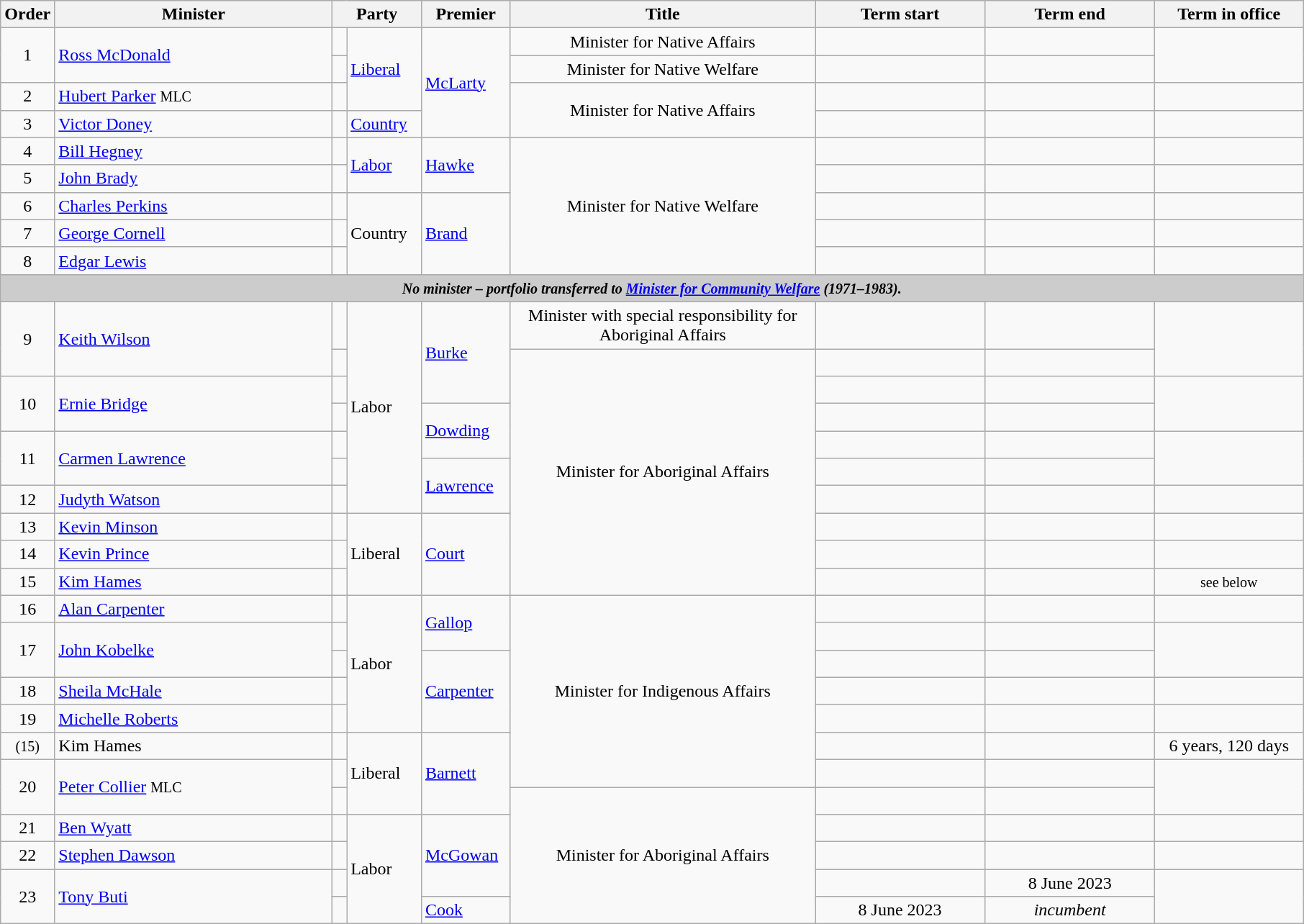<table class="wikitable">
<tr>
<th width=5>Order</th>
<th width=250>Minister</th>
<th width=75 colspan="2">Party</th>
<th width=75>Premier</th>
<th width=275>Title</th>
<th width=150>Term start</th>
<th width=150>Term end</th>
<th width=130>Term in office</th>
</tr>
<tr>
<td rowspan="2" align=center>1</td>
<td rowspan="2"><a href='#'>Ross McDonald</a></td>
<td> </td>
<td rowspan="3"><a href='#'>Liberal</a></td>
<td rowspan="4"><a href='#'>McLarty</a></td>
<td align=center>Minister for Native Affairs</td>
<td align=center></td>
<td align=center></td>
<td rowspan="2" align=center></td>
</tr>
<tr>
<td> </td>
<td align=center>Minister for Native Welfare</td>
<td align=center></td>
<td align=center></td>
</tr>
<tr>
<td align=center>2</td>
<td><a href='#'>Hubert Parker</a> <small>MLC</small></td>
<td> </td>
<td rowspan="2" align=center>Minister for Native Affairs</td>
<td align=center></td>
<td align=center></td>
<td align=center></td>
</tr>
<tr>
<td align=center>3</td>
<td><a href='#'>Victor Doney</a></td>
<td> </td>
<td><a href='#'>Country</a></td>
<td align=center></td>
<td align=center></td>
<td align=center></td>
</tr>
<tr>
<td align=center>4</td>
<td><a href='#'>Bill Hegney</a></td>
<td> </td>
<td rowspan="2"><a href='#'>Labor</a></td>
<td rowspan="2"><a href='#'>Hawke</a></td>
<td rowspan="5" align=center>Minister for Native Welfare</td>
<td align=center></td>
<td align=center></td>
<td align=center></td>
</tr>
<tr>
<td align=center>5</td>
<td><a href='#'>John Brady</a></td>
<td> </td>
<td align=center></td>
<td align=center></td>
<td align=center></td>
</tr>
<tr>
<td align=center>6</td>
<td><a href='#'>Charles Perkins</a></td>
<td> </td>
<td rowspan="3">Country</td>
<td rowspan="3"><a href='#'>Brand</a></td>
<td align=center></td>
<td align=center></td>
<td align=center></td>
</tr>
<tr>
<td align=center>7</td>
<td><a href='#'>George Cornell</a></td>
<td> </td>
<td align=center></td>
<td align=center></td>
<td align=center></td>
</tr>
<tr>
<td align=center>8</td>
<td><a href='#'>Edgar Lewis</a></td>
<td> </td>
<td align=center></td>
<td align=center></td>
<td align=center><strong></strong></td>
</tr>
<tr>
<th colspan=9 style="background: #cccccc;"><small><strong><em>No minister – portfolio transferred to <a href='#'>Minister for Community Welfare</a> (1971–1983).</em></strong></small></th>
</tr>
<tr>
<td rowspan="2" align=center>9</td>
<td rowspan="2"><a href='#'>Keith Wilson</a></td>
<td> </td>
<td rowspan="7">Labor</td>
<td rowspan="3"><a href='#'>Burke</a></td>
<td align=center>Minister with special responsibility for Aboriginal Affairs</td>
<td align=center></td>
<td align=center></td>
<td rowspan="2" align=center></td>
</tr>
<tr>
<td> </td>
<td rowspan="9" align=center>Minister for Aboriginal Affairs</td>
<td align=center></td>
<td align=center></td>
</tr>
<tr>
<td rowspan="2" align=center>10</td>
<td rowspan="2"><a href='#'>Ernie Bridge</a></td>
<td> </td>
<td align=center></td>
<td align=center></td>
<td rowspan="2" align=center></td>
</tr>
<tr>
<td> </td>
<td rowspan="2"><a href='#'>Dowding</a></td>
<td align=center></td>
<td align=center></td>
</tr>
<tr>
<td rowspan="2" align=center>11</td>
<td rowspan="2"><a href='#'>Carmen Lawrence</a></td>
<td> </td>
<td align=center></td>
<td align=center></td>
<td rowspan="2" align=center></td>
</tr>
<tr>
<td> </td>
<td rowspan="2"><a href='#'>Lawrence</a></td>
<td align=center></td>
<td align=center></td>
</tr>
<tr>
<td align=center>12</td>
<td><a href='#'>Judyth Watson</a></td>
<td> </td>
<td align=center></td>
<td align=center></td>
<td align=center></td>
</tr>
<tr>
<td align=center>13</td>
<td><a href='#'>Kevin Minson</a></td>
<td> </td>
<td rowspan="3">Liberal</td>
<td rowspan="3"><a href='#'>Court</a></td>
<td align=center></td>
<td align=center></td>
<td align=center></td>
</tr>
<tr>
<td align=center>14</td>
<td><a href='#'>Kevin Prince</a></td>
<td> </td>
<td align=center></td>
<td align=center></td>
<td align=center></td>
</tr>
<tr>
<td align=center>15</td>
<td><a href='#'>Kim Hames</a></td>
<td> </td>
<td align=center></td>
<td align=center></td>
<td align=center><small>see below</small></td>
</tr>
<tr>
<td align=center>16</td>
<td><a href='#'>Alan Carpenter</a></td>
<td> </td>
<td rowspan="5">Labor</td>
<td rowspan="2"><a href='#'>Gallop</a></td>
<td align=center rowspan="7">Minister for Indigenous Affairs</td>
<td align=center></td>
<td align=center></td>
<td align=center></td>
</tr>
<tr>
<td rowspan="2" align=center>17</td>
<td rowspan="2"><a href='#'>John Kobelke</a></td>
<td> </td>
<td align=center></td>
<td align=center></td>
<td rowspan="2" align=center></td>
</tr>
<tr>
<td> </td>
<td rowspan="3"><a href='#'>Carpenter</a></td>
<td align=center></td>
<td align=center></td>
</tr>
<tr>
<td align=center>18</td>
<td><a href='#'>Sheila McHale</a></td>
<td> </td>
<td align=center></td>
<td align=center></td>
<td align=center></td>
</tr>
<tr>
<td align=center>19</td>
<td><a href='#'>Michelle Roberts</a></td>
<td> </td>
<td align=center></td>
<td align=center></td>
<td align=center></td>
</tr>
<tr>
<td align=center><small>(15)</small></td>
<td>Kim Hames</td>
<td> </td>
<td rowspan="3">Liberal</td>
<td rowspan="3"><a href='#'>Barnett</a></td>
<td align=center></td>
<td align=center></td>
<td align=center>6 years, 120 days</td>
</tr>
<tr>
<td rowspan="2" align=center>20</td>
<td rowspan="2"><a href='#'>Peter Collier</a> <small>MLC</small></td>
<td> </td>
<td align=center></td>
<td align=center></td>
<td rowspan="2" align=center></td>
</tr>
<tr>
<td> </td>
<td rowspan="5" align="center">Minister for Aboriginal Affairs</td>
<td align=center></td>
<td align=center></td>
</tr>
<tr>
<td align=center>21</td>
<td><a href='#'>Ben Wyatt</a></td>
<td> </td>
<td rowspan="4">Labor</td>
<td rowspan=3><a href='#'>McGowan</a></td>
<td align=center></td>
<td align=center></td>
<td align=center></td>
</tr>
<tr>
<td align=center>22</td>
<td><a href='#'>Stephen Dawson</a></td>
<td> </td>
<td align=center></td>
<td align=center></td>
<td align=center></td>
</tr>
<tr>
<td rowspan="2" align="center">23</td>
<td rowspan="2"><a href='#'>Tony Buti</a></td>
<td> </td>
<td align=center></td>
<td align=center>8 June 2023</td>
<td rowspan="2" align="center"></td>
</tr>
<tr>
<td> </td>
<td><a href='#'>Cook</a></td>
<td align=center>8 June 2023</td>
<td align=center><em>incumbent</em></td>
</tr>
</table>
